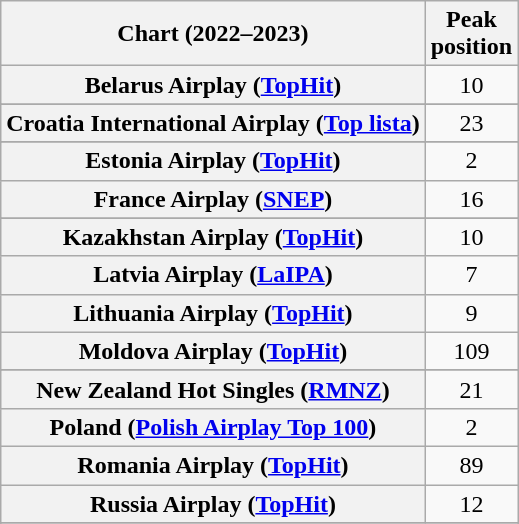<table class="wikitable sortable plainrowheaders" style="text-align:center">
<tr>
<th scope="col">Chart (2022–2023)</th>
<th scope="col">Peak<br>position</th>
</tr>
<tr>
<th scope="row">Belarus Airplay (<a href='#'>TopHit</a>)</th>
<td>10</td>
</tr>
<tr>
</tr>
<tr>
</tr>
<tr>
<th scope="row">Croatia International Airplay (<a href='#'>Top lista</a>)</th>
<td>23</td>
</tr>
<tr>
</tr>
<tr>
<th scope="row">Estonia Airplay (<a href='#'>TopHit</a>)</th>
<td>2</td>
</tr>
<tr>
<th scope="row">France Airplay (<a href='#'>SNEP</a>)</th>
<td>16</td>
</tr>
<tr>
</tr>
<tr>
</tr>
<tr>
<th scope="row">Kazakhstan Airplay (<a href='#'>TopHit</a>)</th>
<td>10</td>
</tr>
<tr>
<th scope="row">Latvia Airplay (<a href='#'>LaIPA</a>)</th>
<td>7</td>
</tr>
<tr>
<th scope="row">Lithuania Airplay (<a href='#'>TopHit</a>)</th>
<td>9</td>
</tr>
<tr>
<th scope="row">Moldova Airplay (<a href='#'>TopHit</a>)</th>
<td>109</td>
</tr>
<tr>
</tr>
<tr>
</tr>
<tr>
<th scope="row">New Zealand Hot Singles (<a href='#'>RMNZ</a>)</th>
<td>21</td>
</tr>
<tr>
<th scope="row">Poland (<a href='#'>Polish Airplay Top 100</a>)</th>
<td>2</td>
</tr>
<tr>
<th scope="row">Romania Airplay (<a href='#'>TopHit</a>)</th>
<td>89</td>
</tr>
<tr>
<th scope="row">Russia Airplay (<a href='#'>TopHit</a>)</th>
<td>12</td>
</tr>
<tr>
</tr>
<tr>
</tr>
<tr>
</tr>
<tr>
</tr>
</table>
